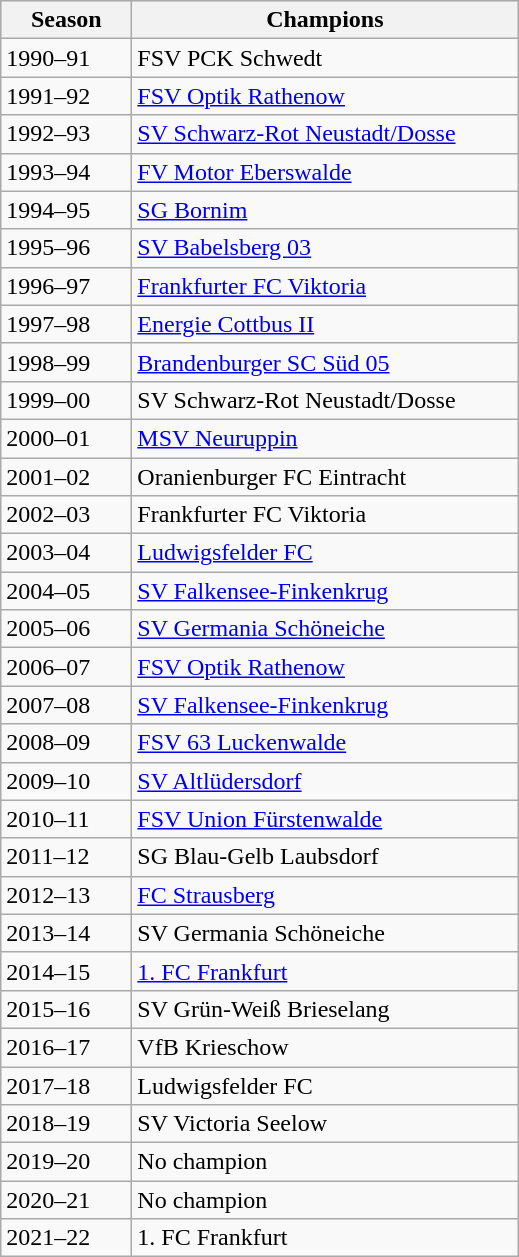<table class="wikitable">
<tr align="center" bgcolor="#dfdfdf">
<th width="80">Season</th>
<th width="250">Champions</th>
</tr>
<tr>
<td>1990–91</td>
<td>FSV PCK Schwedt</td>
</tr>
<tr>
<td>1991–92</td>
<td><a href='#'>FSV Optik Rathenow</a></td>
</tr>
<tr>
<td>1992–93</td>
<td><a href='#'>SV Schwarz-Rot Neustadt/Dosse</a></td>
</tr>
<tr>
<td>1993–94</td>
<td><a href='#'>FV Motor Eberswalde</a></td>
</tr>
<tr>
<td>1994–95</td>
<td><a href='#'>SG Bornim</a></td>
</tr>
<tr>
<td>1995–96</td>
<td><a href='#'>SV Babelsberg 03</a></td>
</tr>
<tr>
<td>1996–97</td>
<td><a href='#'>Frankfurter FC Viktoria</a></td>
</tr>
<tr>
<td>1997–98</td>
<td><a href='#'>Energie Cottbus II</a></td>
</tr>
<tr>
<td>1998–99</td>
<td><a href='#'>Brandenburger SC Süd 05</a></td>
</tr>
<tr>
<td>1999–00</td>
<td>SV Schwarz-Rot Neustadt/Dosse</td>
</tr>
<tr>
<td>2000–01</td>
<td><a href='#'>MSV Neuruppin</a></td>
</tr>
<tr>
<td>2001–02</td>
<td>Oranienburger FC Eintracht</td>
</tr>
<tr>
<td>2002–03</td>
<td>Frankfurter FC Viktoria</td>
</tr>
<tr>
<td>2003–04</td>
<td><a href='#'>Ludwigsfelder FC</a></td>
</tr>
<tr>
<td>2004–05</td>
<td><a href='#'>SV Falkensee-Finkenkrug</a></td>
</tr>
<tr>
<td>2005–06</td>
<td><a href='#'>SV Germania Schöneiche</a></td>
</tr>
<tr>
<td>2006–07</td>
<td><a href='#'>FSV Optik Rathenow</a></td>
</tr>
<tr>
<td>2007–08</td>
<td><a href='#'>SV Falkensee-Finkenkrug</a></td>
</tr>
<tr>
<td>2008–09</td>
<td><a href='#'>FSV 63 Luckenwalde</a></td>
</tr>
<tr>
<td>2009–10</td>
<td><a href='#'>SV Altlüdersdorf</a></td>
</tr>
<tr>
<td>2010–11</td>
<td><a href='#'>FSV Union Fürstenwalde</a></td>
</tr>
<tr>
<td>2011–12</td>
<td>SG Blau-Gelb Laubsdorf</td>
</tr>
<tr>
<td>2012–13</td>
<td><a href='#'>FC Strausberg</a></td>
</tr>
<tr>
<td>2013–14</td>
<td>SV Germania Schöneiche</td>
</tr>
<tr>
<td>2014–15</td>
<td><a href='#'>1. FC Frankfurt</a></td>
</tr>
<tr>
<td>2015–16</td>
<td>SV Grün-Weiß Brieselang</td>
</tr>
<tr>
<td>2016–17</td>
<td>VfB Krieschow</td>
</tr>
<tr>
<td>2017–18</td>
<td>Ludwigsfelder FC</td>
</tr>
<tr>
<td>2018–19</td>
<td>SV Victoria Seelow</td>
</tr>
<tr>
<td>2019–20</td>
<td>No champion</td>
</tr>
<tr>
<td>2020–21</td>
<td>No champion</td>
</tr>
<tr>
<td>2021–22</td>
<td>1. FC Frankfurt</td>
</tr>
</table>
